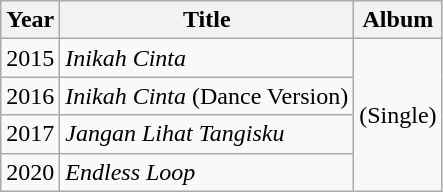<table class="wikitable">
<tr>
<th>Year</th>
<th>Title</th>
<th>Album</th>
</tr>
<tr>
<td>2015</td>
<td><em>Inikah Cinta</em></td>
<td rowspan="4">(Single)</td>
</tr>
<tr>
<td>2016</td>
<td><em>Inikah Cinta</em> (Dance Version)</td>
</tr>
<tr>
<td>2017</td>
<td><em>Jangan Lihat Tangisku</em></td>
</tr>
<tr>
<td>2020</td>
<td><em>Endless Loop</em></td>
</tr>
</table>
